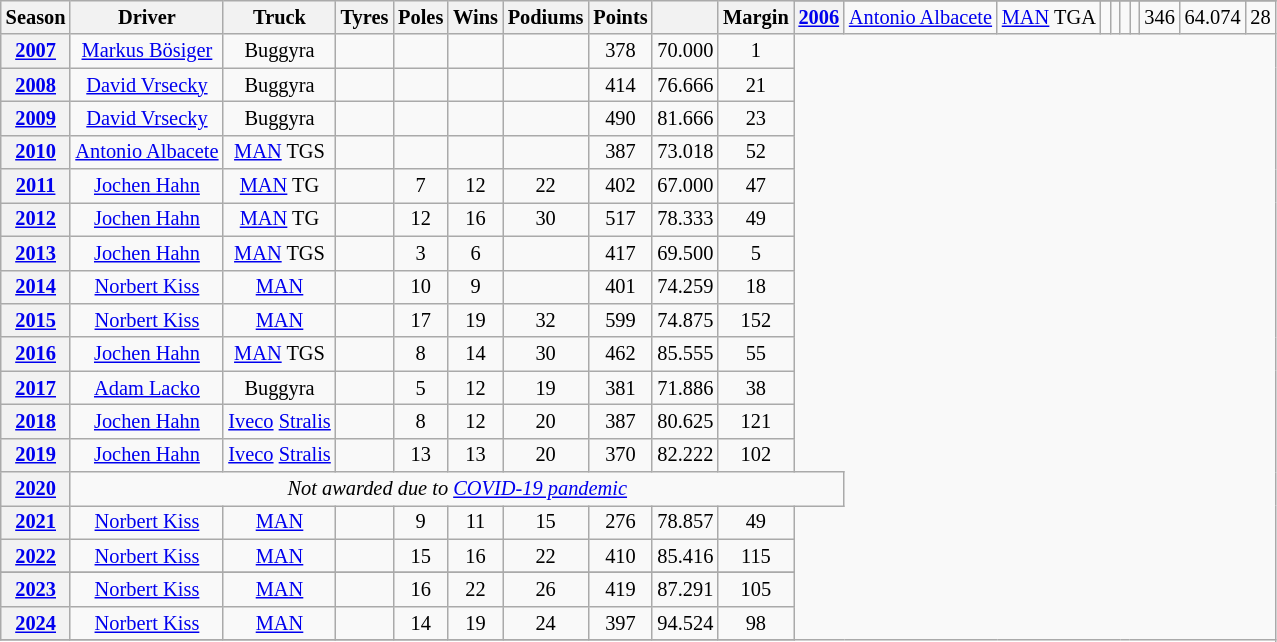<table class="wikitable sortable" style="font-size:85%; text-align:center;">
<tr>
<th rowspan="2" scope="col">Season</th>
<th rowspan="2" scope="col">Driver</th>
<th rowspan="2" scope="col">Truck</th>
<th rowspan="2" scope="col">Tyres</th>
<th rowspan="2" scope="col">Poles</th>
<th rowspan="2" scope="col">Wins</th>
<th rowspan="2" scope="col">Podiums</th>
<th rowspan="2" scope="col">Points</th>
<th rowspan="2" scope="col"></th>
<th rowspan="2" scope="col">Margin</th>
</tr>
<tr>
<th><a href='#'>2006</a></th>
<td> <a href='#'>Antonio Albacete</a></td>
<td><a href='#'>MAN</a> TGA</td>
<td></td>
<td></td>
<td></td>
<td></td>
<td>346</td>
<td>64.074</td>
<td>28</td>
</tr>
<tr>
<th><a href='#'>2007</a></th>
<td> <a href='#'>Markus Bösiger</a></td>
<td>Buggyra</td>
<td></td>
<td></td>
<td></td>
<td></td>
<td>378</td>
<td>70.000</td>
<td>1</td>
</tr>
<tr>
<th><a href='#'>2008</a></th>
<td> <a href='#'>David Vrsecky</a></td>
<td>Buggyra</td>
<td></td>
<td></td>
<td></td>
<td></td>
<td>414</td>
<td>76.666</td>
<td>21</td>
</tr>
<tr>
<th><a href='#'>2009</a></th>
<td> <a href='#'>David Vrsecky</a></td>
<td>Buggyra</td>
<td></td>
<td></td>
<td></td>
<td></td>
<td>490</td>
<td>81.666</td>
<td>23</td>
</tr>
<tr>
<th><a href='#'>2010</a></th>
<td> <a href='#'>Antonio Albacete</a></td>
<td><a href='#'>MAN</a> TGS</td>
<td></td>
<td></td>
<td></td>
<td></td>
<td>387</td>
<td>73.018</td>
<td>52</td>
</tr>
<tr>
<th><a href='#'>2011</a></th>
<td> <a href='#'>Jochen Hahn</a></td>
<td><a href='#'>MAN</a> TG</td>
<td></td>
<td>7</td>
<td>12</td>
<td>22</td>
<td>402</td>
<td>67.000</td>
<td>47</td>
</tr>
<tr>
<th><a href='#'>2012</a></th>
<td> <a href='#'>Jochen Hahn</a></td>
<td><a href='#'>MAN</a> TG</td>
<td></td>
<td>12</td>
<td>16</td>
<td>30</td>
<td>517</td>
<td>78.333</td>
<td>49</td>
</tr>
<tr>
<th><a href='#'>2013</a></th>
<td> <a href='#'>Jochen Hahn</a></td>
<td><a href='#'>MAN</a> TGS</td>
<td></td>
<td>3</td>
<td>6</td>
<td></td>
<td>417</td>
<td>69.500</td>
<td>5</td>
</tr>
<tr>
<th><a href='#'>2014</a></th>
<td> <a href='#'>Norbert Kiss</a></td>
<td><a href='#'>MAN</a></td>
<td></td>
<td>10</td>
<td>9</td>
<td></td>
<td>401</td>
<td>74.259</td>
<td>18</td>
</tr>
<tr>
<th><a href='#'>2015</a></th>
<td> <a href='#'>Norbert Kiss</a></td>
<td><a href='#'>MAN</a></td>
<td></td>
<td>17</td>
<td>19</td>
<td>32</td>
<td>599</td>
<td>74.875</td>
<td>152</td>
</tr>
<tr>
<th><a href='#'>2016</a></th>
<td> <a href='#'>Jochen Hahn</a></td>
<td><a href='#'>MAN</a> TGS</td>
<td></td>
<td>8</td>
<td>14</td>
<td>30</td>
<td>462</td>
<td>85.555</td>
<td>55</td>
</tr>
<tr>
<th><a href='#'>2017</a></th>
<td> <a href='#'>Adam Lacko</a></td>
<td>Buggyra</td>
<td></td>
<td>5</td>
<td>12</td>
<td>19</td>
<td>381</td>
<td>71.886</td>
<td>38</td>
</tr>
<tr>
<th><a href='#'>2018</a></th>
<td> <a href='#'>Jochen Hahn</a></td>
<td><a href='#'>Iveco</a> <a href='#'>Stralis</a></td>
<td></td>
<td>8</td>
<td>12</td>
<td>20</td>
<td>387</td>
<td>80.625</td>
<td>121</td>
</tr>
<tr>
<th><a href='#'>2019</a></th>
<td> <a href='#'>Jochen Hahn</a></td>
<td><a href='#'>Iveco</a> <a href='#'>Stralis</a></td>
<td></td>
<td>13</td>
<td>13</td>
<td>20</td>
<td>370</td>
<td>82.222</td>
<td>102</td>
</tr>
<tr>
<th><a href='#'>2020</a></th>
<td colspan=10><em>Not awarded due to <a href='#'>COVID-19 pandemic</a></em></td>
</tr>
<tr>
<th><a href='#'>2021</a></th>
<td> <a href='#'>Norbert Kiss</a></td>
<td><a href='#'>MAN</a></td>
<td></td>
<td>9</td>
<td>11</td>
<td>15</td>
<td>276</td>
<td>78.857</td>
<td>49</td>
</tr>
<tr>
<th><a href='#'>2022</a></th>
<td> <a href='#'>Norbert Kiss</a></td>
<td><a href='#'>MAN</a></td>
<td></td>
<td>15</td>
<td>16</td>
<td>22</td>
<td>410</td>
<td>85.416</td>
<td>115</td>
</tr>
<tr>
</tr>
<tr>
<th><a href='#'>2023</a></th>
<td> <a href='#'>Norbert Kiss</a></td>
<td><a href='#'>MAN</a></td>
<td></td>
<td>16</td>
<td>22</td>
<td>26</td>
<td>419</td>
<td>87.291</td>
<td>105</td>
</tr>
<tr>
<th><a href='#'>2024</a></th>
<td> <a href='#'>Norbert Kiss</a></td>
<td><a href='#'>MAN</a></td>
<td></td>
<td>14</td>
<td>19</td>
<td>24</td>
<td>397</td>
<td>94.524</td>
<td>98</td>
</tr>
<tr>
</tr>
</table>
